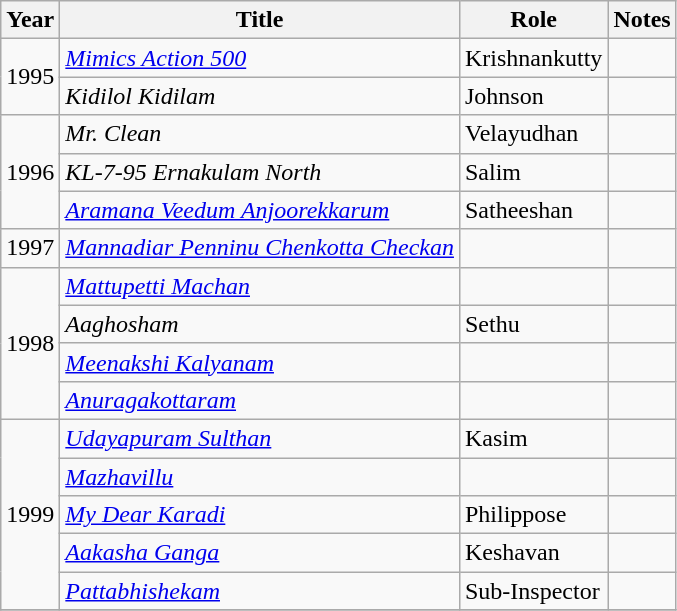<table class="wikitable sortable">
<tr>
<th>Year</th>
<th>Title</th>
<th>Role</th>
<th class="unsortable">Notes</th>
</tr>
<tr>
<td rowspan=2>1995</td>
<td><em><a href='#'>Mimics Action 500</a></em></td>
<td>Krishnankutty</td>
<td></td>
</tr>
<tr>
<td><em>Kidilol Kidilam</em></td>
<td>Johnson</td>
<td></td>
</tr>
<tr>
<td rowspan=3>1996</td>
<td><em>Mr. Clean</em></td>
<td>Velayudhan</td>
<td></td>
</tr>
<tr>
<td><em>KL-7-95 Ernakulam North</em></td>
<td>Salim</td>
<td></td>
</tr>
<tr>
<td><em><a href='#'>Aramana Veedum Anjoorekkarum</a></em></td>
<td>Satheeshan</td>
<td></td>
</tr>
<tr>
<td>1997</td>
<td><em><a href='#'>Mannadiar Penninu Chenkotta Checkan</a></em></td>
<td></td>
<td></td>
</tr>
<tr>
<td rowspan=4>1998</td>
<td><em><a href='#'>Mattupetti Machan</a></em></td>
<td></td>
<td></td>
</tr>
<tr>
<td><em>Aaghosham</em></td>
<td>Sethu</td>
<td></td>
</tr>
<tr>
<td><em><a href='#'>Meenakshi Kalyanam</a></em></td>
<td></td>
<td></td>
</tr>
<tr>
<td><em><a href='#'>Anuragakottaram</a></em></td>
<td></td>
<td></td>
</tr>
<tr>
<td rowspan=5>1999</td>
<td><em><a href='#'>Udayapuram Sulthan</a></em></td>
<td>Kasim</td>
<td></td>
</tr>
<tr>
<td><em><a href='#'>Mazhavillu</a></em></td>
<td></td>
<td></td>
</tr>
<tr>
<td><em><a href='#'>My Dear Karadi</a></em></td>
<td>Philippose</td>
<td></td>
</tr>
<tr>
<td><em><a href='#'>Aakasha Ganga</a></em></td>
<td>Keshavan</td>
<td></td>
</tr>
<tr>
<td><em><a href='#'>Pattabhishekam</a></em></td>
<td>Sub-Inspector</td>
<td></td>
</tr>
<tr>
</tr>
</table>
